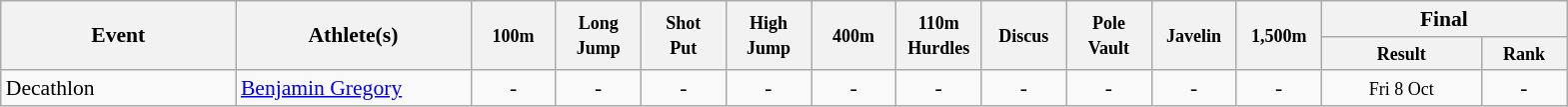<table class=wikitable style="font-size:90%">
<tr>
<th rowspan="2" width=150>Event</th>
<th rowspan="2" width=150>Athlete(s)</th>
<th rowspan="2" width=50><small>100m</small></th>
<th rowspan="2" width=50><small>Long<br>Jump</small></th>
<th rowspan="2" width=50><small>Shot<br>Put</small></th>
<th rowspan="2" width=50><small>High<br>Jump</small></th>
<th rowspan="2" width=50><small>400m</small></th>
<th rowspan="2" width=50><small>110m<br>Hurdles</small></th>
<th rowspan="2" width=50><small>Discus</small></th>
<th rowspan="2" width=50><small>Pole<br>Vault</small></th>
<th rowspan="2" width=50><small>Javelin</small></th>
<th rowspan="2" width=50><small>1,500m</small></th>
<th colspan="2" width=150>Final</th>
</tr>
<tr>
<th style="line-height:1em" width=100><small>Result</small></th>
<th style="line-height:1em" width=50><small>Rank</small></th>
</tr>
<tr>
<td>Decathlon</td>
<td><a href='#'>Benjamin Gregory</a></td>
<td align="center">-</td>
<td align="center">-</td>
<td align="center">-</td>
<td align="center">-</td>
<td align="center">-</td>
<td align="center">-</td>
<td align="center">-</td>
<td align="center">-</td>
<td align="center">-</td>
<td align="center">-</td>
<td align="center"><small>Fri 8 Oct</small></td>
<td align="center">-</td>
</tr>
</table>
